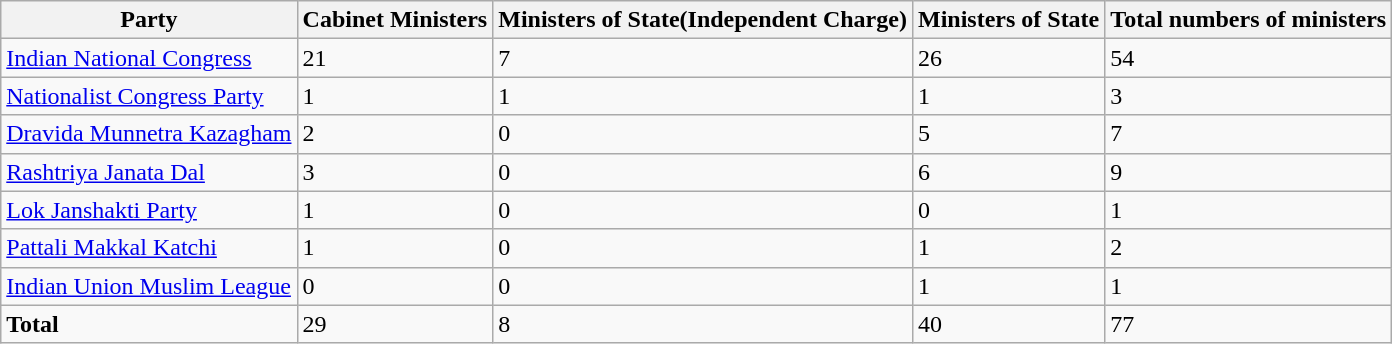<table class="wikitable">
<tr>
<th>Party</th>
<th>Cabinet Ministers</th>
<th>Ministers of State(Independent Charge)</th>
<th>Ministers of State</th>
<th>Total numbers of ministers</th>
</tr>
<tr>
<td><a href='#'>Indian National Congress</a></td>
<td>21</td>
<td>7</td>
<td>26</td>
<td>54</td>
</tr>
<tr>
<td><a href='#'>Nationalist Congress Party</a></td>
<td>1</td>
<td>1</td>
<td>1</td>
<td>3</td>
</tr>
<tr>
<td><a href='#'>Dravida Munnetra Kazagham</a></td>
<td>2</td>
<td>0</td>
<td>5</td>
<td>7</td>
</tr>
<tr>
<td><a href='#'>Rashtriya Janata Dal</a></td>
<td>3</td>
<td>0</td>
<td>6</td>
<td>9</td>
</tr>
<tr>
<td><a href='#'>Lok Janshakti Party</a></td>
<td>1</td>
<td>0</td>
<td>0</td>
<td>1</td>
</tr>
<tr>
<td><a href='#'>Pattali Makkal Katchi</a></td>
<td>1</td>
<td>0</td>
<td>1</td>
<td>2</td>
</tr>
<tr>
<td><a href='#'>Indian Union Muslim League</a></td>
<td>0</td>
<td>0</td>
<td>1</td>
<td>1</td>
</tr>
<tr>
<td><strong>Total</strong></td>
<td>29</td>
<td>8</td>
<td>40</td>
<td>77</td>
</tr>
</table>
